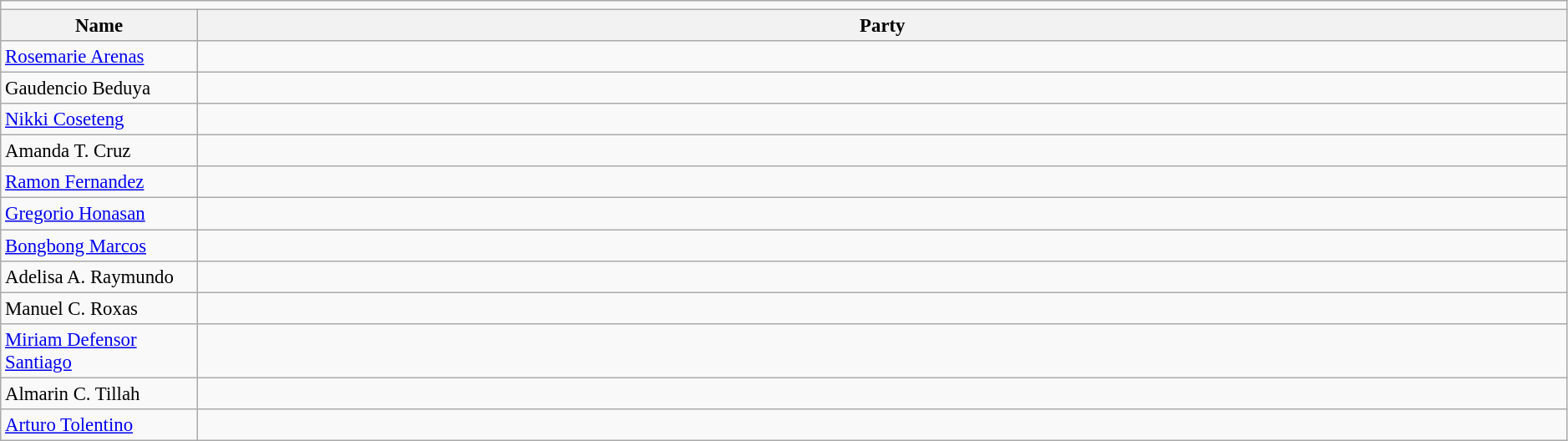<table class=wikitable style="font-size:95%" width=99%>
<tr>
<td colspan=4 bgcolor=></td>
</tr>
<tr>
<th width=150px>Name</th>
<th colspan=2 width=110px>Party</th>
</tr>
<tr>
<td><a href='#'>Rosemarie Arenas</a></td>
<td></td>
</tr>
<tr>
<td>Gaudencio Beduya</td>
<td></td>
</tr>
<tr>
<td><a href='#'>Nikki Coseteng</a></td>
<td></td>
</tr>
<tr>
<td>Amanda T. Cruz</td>
<td></td>
</tr>
<tr>
<td><a href='#'>Ramon Fernandez</a></td>
<td></td>
</tr>
<tr>
<td><a href='#'>Gregorio Honasan</a></td>
<td></td>
</tr>
<tr>
<td><a href='#'>Bongbong Marcos</a></td>
<td></td>
</tr>
<tr>
<td>Adelisa A. Raymundo</td>
<td></td>
</tr>
<tr>
<td>Manuel C. Roxas</td>
<td></td>
</tr>
<tr>
<td><a href='#'>Miriam Defensor Santiago</a></td>
<td></td>
</tr>
<tr>
<td>Almarin C. Tillah</td>
<td></td>
</tr>
<tr>
<td><a href='#'>Arturo Tolentino</a></td>
<td></td>
</tr>
</table>
